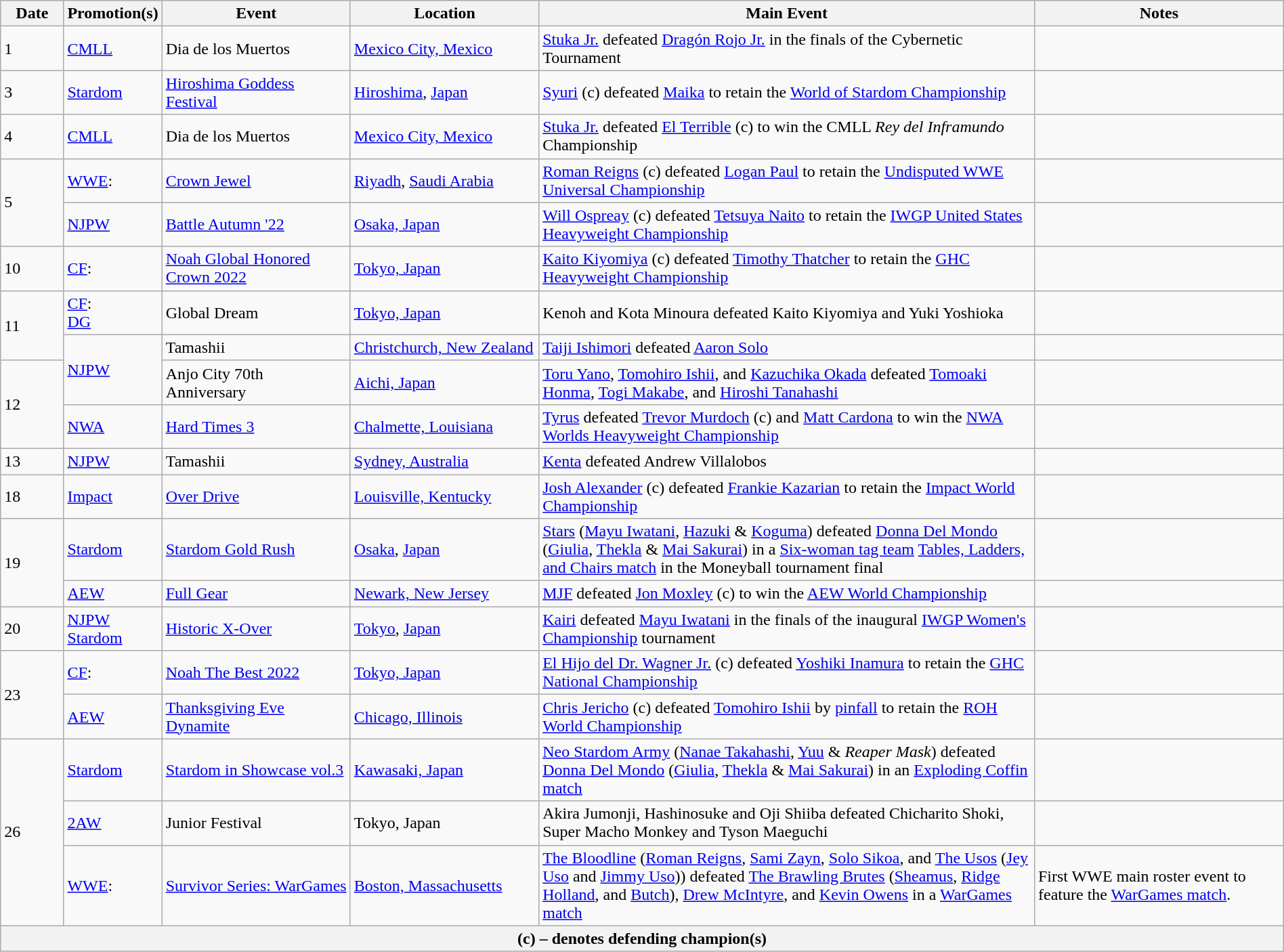<table class="wikitable" style="width:100%;">
<tr>
<th width="5%">Date</th>
<th width="5%">Promotion(s)</th>
<th style="width:15%;">Event</th>
<th style="width:15%;">Location</th>
<th style="width:40%;">Main Event</th>
<th style="width:20%;">Notes</th>
</tr>
<tr>
<td>1</td>
<td><a href='#'>CMLL</a></td>
<td>Dia de los Muertos<br></td>
<td><a href='#'>Mexico City, Mexico</a></td>
<td><a href='#'>Stuka Jr.</a> defeated <a href='#'>Dragón Rojo Jr.</a> in the finals of the Cybernetic Tournament</td>
<td></td>
</tr>
<tr>
<td>3</td>
<td><a href='#'>Stardom</a></td>
<td><a href='#'>Hiroshima Goddess Festival</a></td>
<td><a href='#'>Hiroshima</a>, <a href='#'>Japan</a></td>
<td><a href='#'>Syuri</a> (c) defeated <a href='#'>Maika</a> to retain the <a href='#'>World of Stardom Championship</a></td>
<td></td>
</tr>
<tr>
<td>4</td>
<td><a href='#'>CMLL</a></td>
<td>Dia de los Muertos<br></td>
<td><a href='#'>Mexico City, Mexico</a></td>
<td><a href='#'>Stuka Jr.</a> defeated <a href='#'>El Terrible</a> (c) to win the CMLL <em>Rey del Inframundo</em> Championship</td>
<td></td>
</tr>
<tr>
<td rowspan=2>5</td>
<td><a href='#'>WWE</a>:</td>
<td><a href='#'>Crown Jewel</a></td>
<td><a href='#'>Riyadh</a>, <a href='#'>Saudi Arabia</a></td>
<td><a href='#'>Roman Reigns</a> (c) defeated <a href='#'>Logan Paul</a> to retain the <a href='#'>Undisputed WWE Universal Championship</a></td>
<td></td>
</tr>
<tr>
<td><a href='#'>NJPW</a></td>
<td><a href='#'>Battle Autumn '22</a></td>
<td><a href='#'>Osaka, Japan</a></td>
<td><a href='#'>Will Ospreay</a> (c) defeated <a href='#'>Tetsuya Naito</a> to retain the <a href='#'>IWGP United States Heavyweight Championship</a></td>
<td></td>
</tr>
<tr>
<td>10</td>
<td><a href='#'>CF</a>:</td>
<td><a href='#'>Noah Global Honored Crown 2022</a></td>
<td><a href='#'>Tokyo, Japan</a></td>
<td><a href='#'>Kaito Kiyomiya</a> (c) defeated <a href='#'>Timothy Thatcher</a> to retain the <a href='#'>GHC Heavyweight Championship</a></td>
<td></td>
</tr>
<tr>
<td rowspan=2>11</td>
<td><a href='#'>CF</a>: <br> <a href='#'>DG</a></td>
<td>Global Dream</td>
<td><a href='#'>Tokyo, Japan</a></td>
<td>Kenoh and Kota Minoura defeated Kaito Kiyomiya and Yuki Yoshioka</td>
<td></td>
</tr>
<tr>
<td rowspan=2><a href='#'>NJPW</a></td>
<td>Tamashii<br></td>
<td><a href='#'>Christchurch, New Zealand</a></td>
<td><a href='#'>Taiji Ishimori</a> defeated <a href='#'>Aaron Solo</a></td>
<td></td>
</tr>
<tr>
<td rowspan=2>12</td>
<td>Anjo City 70th Anniversary</td>
<td><a href='#'>Aichi, Japan</a></td>
<td><a href='#'>Toru Yano</a>, <a href='#'>Tomohiro Ishii</a>, and <a href='#'>Kazuchika Okada</a> defeated <a href='#'>Tomoaki Honma</a>, <a href='#'>Togi Makabe</a>, and <a href='#'>Hiroshi Tanahashi</a></td>
<td></td>
</tr>
<tr>
<td><a href='#'>NWA</a></td>
<td><a href='#'>Hard Times 3</a></td>
<td><a href='#'>Chalmette, Louisiana</a></td>
<td><a href='#'>Tyrus</a> defeated <a href='#'>Trevor Murdoch</a> (c) and <a href='#'>Matt Cardona</a> to win the <a href='#'>NWA Worlds Heavyweight Championship</a></td>
<td></td>
</tr>
<tr>
<td>13</td>
<td><a href='#'>NJPW</a></td>
<td>Tamashii<br></td>
<td><a href='#'>Sydney, Australia</a></td>
<td><a href='#'>Kenta</a> defeated Andrew Villalobos</td>
<td></td>
</tr>
<tr>
<td>18</td>
<td><a href='#'>Impact</a></td>
<td><a href='#'>Over Drive</a></td>
<td><a href='#'>Louisville, Kentucky</a></td>
<td><a href='#'>Josh Alexander</a> (c) defeated <a href='#'>Frankie Kazarian</a> to retain the <a href='#'>Impact World Championship</a></td>
<td></td>
</tr>
<tr>
<td rowspan=2>19</td>
<td><a href='#'>Stardom</a></td>
<td><a href='#'>Stardom Gold Rush</a></td>
<td><a href='#'>Osaka</a>, <a href='#'>Japan</a></td>
<td><a href='#'>Stars</a> (<a href='#'>Mayu Iwatani</a>, <a href='#'>Hazuki</a> & <a href='#'>Koguma</a>) defeated <a href='#'>Donna Del Mondo</a> (<a href='#'>Giulia</a>, <a href='#'>Thekla</a> & <a href='#'>Mai Sakurai</a>) in a <a href='#'>Six-woman tag team</a> <a href='#'>Tables, Ladders, and Chairs match</a> in the Moneyball tournament final</td>
<td></td>
</tr>
<tr>
<td><a href='#'>AEW</a></td>
<td><a href='#'>Full Gear</a></td>
<td><a href='#'>Newark, New Jersey</a></td>
<td><a href='#'>MJF</a> defeated <a href='#'>Jon Moxley</a> (c) to win the <a href='#'>AEW World Championship</a></td>
<td></td>
</tr>
<tr>
<td>20</td>
<td><a href='#'>NJPW</a><br><a href='#'>Stardom</a></td>
<td><a href='#'>Historic X-Over</a></td>
<td><a href='#'>Tokyo</a>, <a href='#'>Japan</a></td>
<td><a href='#'>Kairi</a> defeated <a href='#'>Mayu Iwatani</a> in the finals of the inaugural <a href='#'>IWGP Women's Championship</a> tournament</td>
<td></td>
</tr>
<tr>
<td rowspan=2>23</td>
<td><a href='#'>CF</a>:</td>
<td><a href='#'>Noah The Best 2022</a></td>
<td><a href='#'>Tokyo, Japan</a></td>
<td><a href='#'>El Hijo del Dr. Wagner Jr.</a> (c) defeated <a href='#'>Yoshiki Inamura</a> to retain the <a href='#'>GHC National Championship</a></td>
<td></td>
</tr>
<tr>
<td><a href='#'>AEW</a></td>
<td><a href='#'>Thanksgiving Eve Dynamite</a></td>
<td><a href='#'>Chicago, Illinois</a></td>
<td><a href='#'>Chris Jericho</a> (c) defeated <a href='#'>Tomohiro Ishii</a> by <a href='#'>pinfall</a> to retain the <a href='#'>ROH World Championship</a></td>
<td></td>
</tr>
<tr>
<td rowspan=3>26</td>
<td><a href='#'>Stardom</a></td>
<td><a href='#'>Stardom in Showcase vol.3</a></td>
<td><a href='#'>Kawasaki, Japan</a></td>
<td><a href='#'>Neo Stardom Army</a> (<a href='#'>Nanae Takahashi</a>, <a href='#'>Yuu</a> & <em>Reaper Mask</em>) defeated <a href='#'>Donna Del Mondo</a> (<a href='#'>Giulia</a>, <a href='#'>Thekla</a> & <a href='#'>Mai Sakurai</a>) in an <a href='#'>Exploding Coffin match</a></td>
<td></td>
</tr>
<tr>
<td><a href='#'>2AW</a></td>
<td>Junior Festival</td>
<td>Tokyo, Japan</td>
<td>Akira Jumonji, Hashinosuke and Oji Shiiba defeated Chicharito Shoki, Super Macho Monkey and Tyson Maeguchi</td>
<td></td>
</tr>
<tr>
<td><a href='#'>WWE</a>:</td>
<td><a href='#'>Survivor Series: WarGames</a></td>
<td><a href='#'>Boston, Massachusetts</a></td>
<td><a href='#'>The Bloodline</a> (<a href='#'>Roman Reigns</a>, <a href='#'>Sami Zayn</a>, <a href='#'>Solo Sikoa</a>, and <a href='#'>The Usos</a> (<a href='#'>Jey Uso</a> and <a href='#'>Jimmy Uso</a>)) defeated <a href='#'>The Brawling Brutes</a> (<a href='#'>Sheamus</a>, <a href='#'>Ridge Holland</a>, and <a href='#'>Butch</a>), <a href='#'>Drew McIntyre</a>, and <a href='#'>Kevin Owens</a> in a <a href='#'>WarGames match</a></td>
<td>First WWE main roster event to feature the <a href='#'>WarGames match</a>.</td>
</tr>
<tr>
<th colspan="6">(c) – denotes defending champion(s)</th>
</tr>
</table>
